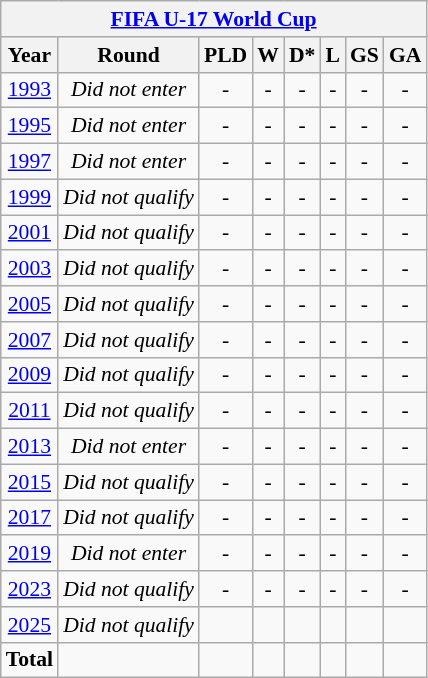<table class="wikitable" style="text-align: center;font-size:90%;">
<tr>
<th colspan=9><a href='#'>FIFA U-17 World Cup</a></th>
</tr>
<tr>
<th>Year</th>
<th>Round</th>
<th>PLD</th>
<th>W</th>
<th>D*</th>
<th>L</th>
<th>GS</th>
<th>GA</th>
</tr>
<tr>
<td> <a href='#'>1993</a></td>
<td><em>Did not enter</em></td>
<td>-</td>
<td>-</td>
<td>-</td>
<td>-</td>
<td>-</td>
<td>-</td>
</tr>
<tr>
<td> <a href='#'>1995</a></td>
<td><em>Did not enter</em></td>
<td>-</td>
<td>-</td>
<td>-</td>
<td>-</td>
<td>-</td>
<td>-</td>
</tr>
<tr>
<td> <a href='#'>1997</a></td>
<td><em>Did not enter</em></td>
<td>-</td>
<td>-</td>
<td>-</td>
<td>-</td>
<td>-</td>
<td>-</td>
</tr>
<tr>
<td> <a href='#'>1999</a></td>
<td><em>Did not qualify</em></td>
<td>-</td>
<td>-</td>
<td>-</td>
<td>-</td>
<td>-</td>
<td>-</td>
</tr>
<tr>
<td> <a href='#'>2001</a></td>
<td><em>Did not qualify</em></td>
<td>-</td>
<td>-</td>
<td>-</td>
<td>-</td>
<td>-</td>
<td>-</td>
</tr>
<tr>
<td> <a href='#'>2003</a></td>
<td><em>Did not qualify</em></td>
<td>-</td>
<td>-</td>
<td>-</td>
<td>-</td>
<td>-</td>
<td>-</td>
</tr>
<tr>
<td> <a href='#'>2005</a></td>
<td><em>Did not qualify</em></td>
<td>-</td>
<td>-</td>
<td>-</td>
<td>-</td>
<td>-</td>
<td>-</td>
</tr>
<tr>
<td> <a href='#'>2007</a></td>
<td><em>Did not qualify</em></td>
<td>-</td>
<td>-</td>
<td>-</td>
<td>-</td>
<td>-</td>
<td>-</td>
</tr>
<tr>
<td> <a href='#'>2009</a></td>
<td><em>Did not qualify</em></td>
<td>-</td>
<td>-</td>
<td>-</td>
<td>-</td>
<td>-</td>
<td>-</td>
</tr>
<tr>
<td> <a href='#'>2011</a></td>
<td><em>Did not qualify</em></td>
<td>-</td>
<td>-</td>
<td>-</td>
<td>-</td>
<td>-</td>
<td>-</td>
</tr>
<tr>
<td> <a href='#'>2013</a></td>
<td><em>Did not enter</em></td>
<td>-</td>
<td>-</td>
<td>-</td>
<td>-</td>
<td>-</td>
<td>-</td>
</tr>
<tr>
<td> <a href='#'>2015</a></td>
<td><em>Did not qualify</em></td>
<td>-</td>
<td>-</td>
<td>-</td>
<td>-</td>
<td>-</td>
<td>-</td>
</tr>
<tr>
<td> <a href='#'>2017</a></td>
<td><em>Did not qualify</em></td>
<td>-</td>
<td>-</td>
<td>-</td>
<td>-</td>
<td>-</td>
<td>-</td>
</tr>
<tr>
<td> <a href='#'>2019</a></td>
<td><em>Did not enter</em></td>
<td>-</td>
<td>-</td>
<td>-</td>
<td>-</td>
<td>-</td>
<td>-</td>
</tr>
<tr>
<td> <a href='#'>2023</a></td>
<td><em>Did not qualify</em></td>
<td>-</td>
<td>-</td>
<td>-</td>
<td>-</td>
<td>-</td>
<td>-</td>
</tr>
<tr>
<td> <a href='#'>2025</a></td>
<td><em>Did not qualify</em></td>
<td></td>
<td></td>
<td></td>
<td></td>
<td></td>
<td></td>
</tr>
<tr>
<td><strong>Total</strong></td>
<td></td>
<td></td>
<td></td>
<td></td>
<td></td>
<td></td>
<td></td>
</tr>
</table>
